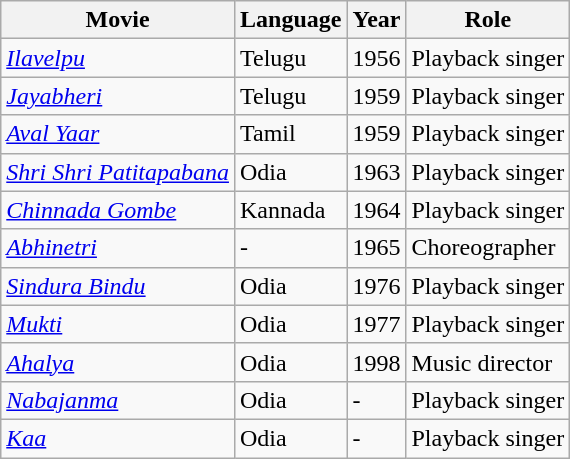<table class="wikitable">
<tr>
<th>Movie</th>
<th>Language</th>
<th>Year</th>
<th>Role</th>
</tr>
<tr>
<td><em><a href='#'>Ilavelpu</a></em></td>
<td>Telugu</td>
<td>1956</td>
<td>Playback singer</td>
</tr>
<tr>
<td><em><a href='#'>Jayabheri</a></em></td>
<td>Telugu</td>
<td>1959</td>
<td>Playback singer</td>
</tr>
<tr>
<td><em><a href='#'>Aval Yaar</a></em></td>
<td>Tamil</td>
<td>1959</td>
<td>Playback singer</td>
</tr>
<tr>
<td><em><a href='#'>Shri Shri Patitapabana</a></em></td>
<td>Odia</td>
<td>1963</td>
<td>Playback singer</td>
</tr>
<tr>
<td><em><a href='#'>Chinnada Gombe</a></em></td>
<td>Kannada</td>
<td>1964</td>
<td>Playback singer</td>
</tr>
<tr>
<td><em><a href='#'>Abhinetri</a></em></td>
<td>-</td>
<td>1965</td>
<td>Choreographer</td>
</tr>
<tr>
<td><em><a href='#'>Sindura Bindu</a></em></td>
<td>Odia</td>
<td>1976</td>
<td>Playback singer</td>
</tr>
<tr>
<td><em><a href='#'>Mukti</a></em></td>
<td>Odia</td>
<td>1977</td>
<td>Playback singer</td>
</tr>
<tr>
<td><em><a href='#'>Ahalya</a></em></td>
<td>Odia</td>
<td>1998</td>
<td>Music director</td>
</tr>
<tr>
<td><em><a href='#'>Nabajanma</a></em></td>
<td>Odia</td>
<td>-</td>
<td>Playback singer</td>
</tr>
<tr>
<td><em><a href='#'>Kaa</a></em></td>
<td>Odia</td>
<td>-</td>
<td>Playback singer</td>
</tr>
</table>
